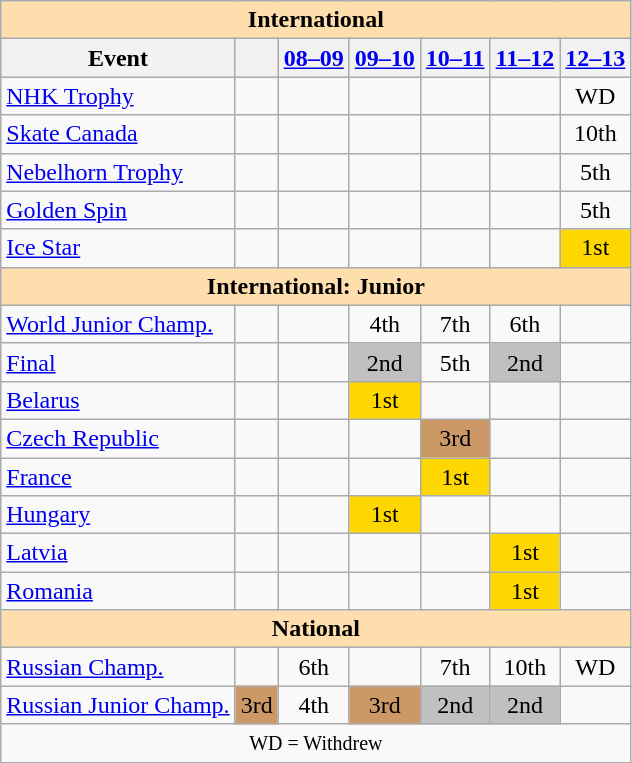<table class="wikitable" style="text-align:center">
<tr>
<th style="background-color: #ffdead; " colspan=7 align=center>International</th>
</tr>
<tr>
<th>Event</th>
<th></th>
<th><a href='#'>08–09</a></th>
<th><a href='#'>09–10</a></th>
<th><a href='#'>10–11</a></th>
<th><a href='#'>11–12</a></th>
<th><a href='#'>12–13</a></th>
</tr>
<tr>
<td align=left> <a href='#'>NHK Trophy</a></td>
<td></td>
<td></td>
<td></td>
<td></td>
<td></td>
<td>WD</td>
</tr>
<tr>
<td align=left> <a href='#'>Skate Canada</a></td>
<td></td>
<td></td>
<td></td>
<td></td>
<td></td>
<td>10th</td>
</tr>
<tr>
<td align=left><a href='#'>Nebelhorn Trophy</a></td>
<td></td>
<td></td>
<td></td>
<td></td>
<td></td>
<td>5th</td>
</tr>
<tr>
<td align=left><a href='#'>Golden Spin</a></td>
<td></td>
<td></td>
<td></td>
<td></td>
<td></td>
<td>5th</td>
</tr>
<tr>
<td align=left><a href='#'>Ice Star</a></td>
<td></td>
<td></td>
<td></td>
<td></td>
<td></td>
<td bgcolor=gold>1st</td>
</tr>
<tr>
<th style="background-color: #ffdead; " colspan=7 align=center>International: Junior</th>
</tr>
<tr>
<td align=left><a href='#'>World Junior Champ.</a></td>
<td></td>
<td></td>
<td>4th</td>
<td>7th</td>
<td>6th</td>
<td></td>
</tr>
<tr>
<td align=left> <a href='#'>Final</a></td>
<td></td>
<td></td>
<td bgcolor=silver>2nd</td>
<td>5th</td>
<td bgcolor=silver>2nd</td>
<td></td>
</tr>
<tr>
<td align=left> <a href='#'>Belarus</a></td>
<td></td>
<td></td>
<td bgcolor=gold>1st</td>
<td></td>
<td></td>
<td></td>
</tr>
<tr>
<td align=left> <a href='#'>Czech Republic</a></td>
<td></td>
<td></td>
<td></td>
<td bgcolor=cc9966>3rd</td>
<td></td>
<td></td>
</tr>
<tr>
<td align=left> <a href='#'>France</a></td>
<td></td>
<td></td>
<td></td>
<td bgcolor=gold>1st</td>
<td></td>
<td></td>
</tr>
<tr>
<td align=left> <a href='#'>Hungary</a></td>
<td></td>
<td></td>
<td bgcolor=gold>1st</td>
<td></td>
<td></td>
<td></td>
</tr>
<tr>
<td align=left> <a href='#'>Latvia</a></td>
<td></td>
<td></td>
<td></td>
<td></td>
<td bgcolor=gold>1st</td>
<td></td>
</tr>
<tr>
<td align=left> <a href='#'>Romania</a></td>
<td></td>
<td></td>
<td></td>
<td></td>
<td bgcolor=gold>1st</td>
<td></td>
</tr>
<tr>
<th style="background-color: #ffdead; " colspan=7 align=center>National</th>
</tr>
<tr>
<td align=left><a href='#'>Russian Champ.</a></td>
<td></td>
<td>6th</td>
<td></td>
<td>7th</td>
<td>10th</td>
<td>WD</td>
</tr>
<tr>
<td align=left><a href='#'>Russian Junior Champ.</a></td>
<td bgcolor=cc9966>3rd</td>
<td>4th</td>
<td bgcolor=cc9966>3rd</td>
<td bgcolor=silver>2nd</td>
<td bgcolor=silver>2nd</td>
<td></td>
</tr>
<tr>
<td colspan=7 align=center><small> WD = Withdrew </small></td>
</tr>
</table>
